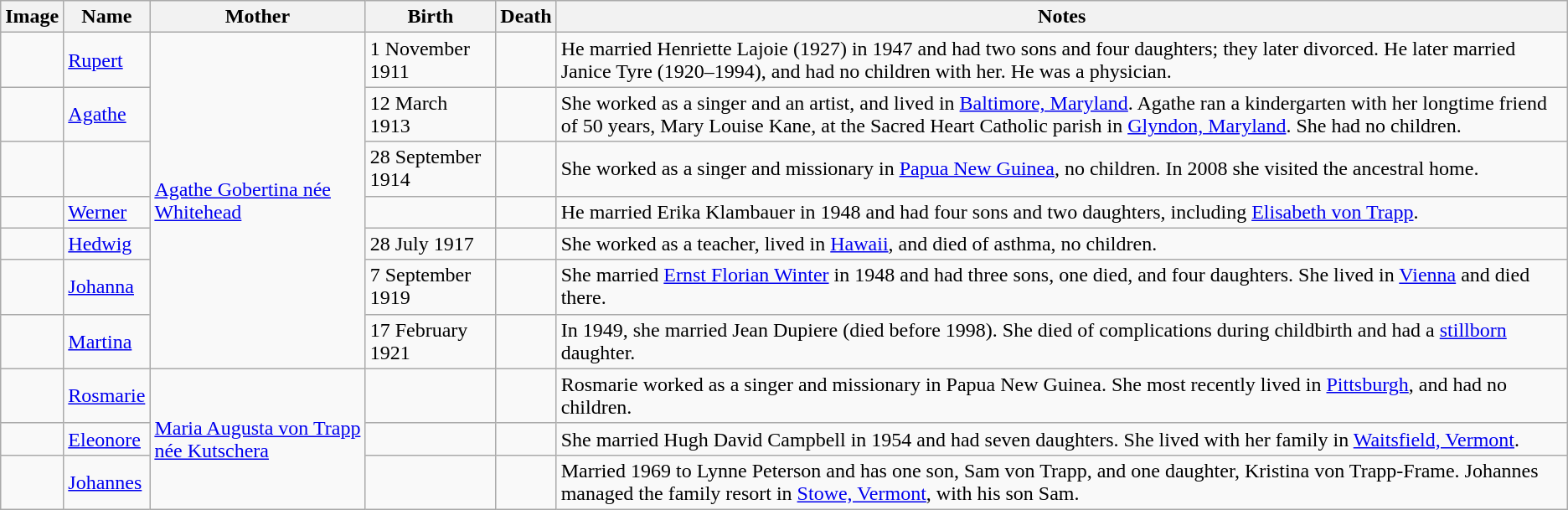<table class="wikitable">
<tr>
<th>Image</th>
<th>Name</th>
<th>Mother</th>
<th>Birth</th>
<th>Death</th>
<th>Notes</th>
</tr>
<tr>
<td></td>
<td><a href='#'>Rupert</a></td>
<td rowspan="7"><a href='#'>Agathe Gobertina née Whitehead</a></td>
<td>1 November 1911</td>
<td></td>
<td>He married Henriette Lajoie (1927) in 1947 and had two sons and four daughters; they later divorced. He later married Janice Tyre (1920–1994), and had no children with her. He was a physician.</td>
</tr>
<tr>
<td></td>
<td><a href='#'>Agathe</a></td>
<td>12 March 1913</td>
<td></td>
<td>She worked as a singer and an artist, and lived in <a href='#'>Baltimore, Maryland</a>. Agathe ran a kindergarten with her longtime friend of 50 years, Mary Louise Kane, at the Sacred Heart Catholic parish in <a href='#'>Glyndon, Maryland</a>. She had no children.</td>
</tr>
<tr>
<td></td>
<td></td>
<td>28 September 1914</td>
<td></td>
<td>She worked as a singer and missionary in <a href='#'>Papua New Guinea</a>, no children. In 2008 she visited the ancestral home.</td>
</tr>
<tr>
<td></td>
<td><a href='#'>Werner</a></td>
<td></td>
<td></td>
<td>He married Erika Klambauer in 1948 and had four sons and two daughters, including <a href='#'>Elisabeth von Trapp</a>.</td>
</tr>
<tr>
<td></td>
<td><a href='#'>Hedwig</a></td>
<td>28 July 1917</td>
<td></td>
<td>She worked as a teacher, lived in <a href='#'>Hawaii</a>, and died of asthma, no children.</td>
</tr>
<tr>
<td></td>
<td><a href='#'>Johanna</a></td>
<td>7 September 1919</td>
<td></td>
<td>She married <a href='#'>Ernst Florian Winter</a> in 1948 and had three sons, one died, and four daughters. She lived in <a href='#'>Vienna</a> and died there.</td>
</tr>
<tr>
<td></td>
<td><a href='#'>Martina</a></td>
<td>17 February 1921</td>
<td></td>
<td>In 1949, she married Jean Dupiere (died before 1998). She died of complications during childbirth and had a <a href='#'>stillborn</a> daughter.</td>
</tr>
<tr>
<td></td>
<td><a href='#'>Rosmarie</a></td>
<td rowspan=3><a href='#'>Maria Augusta von Trapp née Kutschera</a></td>
<td></td>
<td></td>
<td>Rosmarie worked as a singer and missionary in Papua New Guinea. She most recently lived in <a href='#'>Pittsburgh</a>, and had no children.</td>
</tr>
<tr>
<td></td>
<td><a href='#'>Eleonore</a></td>
<td></td>
<td></td>
<td>She married Hugh David Campbell in 1954 and had seven daughters. She lived with her family in <a href='#'>Waitsfield, Vermont</a>.</td>
</tr>
<tr>
<td></td>
<td><a href='#'>Johannes</a></td>
<td></td>
<td></td>
<td>Married 1969 to Lynne Peterson and has one son, Sam von Trapp, and one daughter, Kristina von Trapp-Frame. Johannes managed the family resort in <a href='#'>Stowe, Vermont</a>, with his son Sam.</td>
</tr>
</table>
